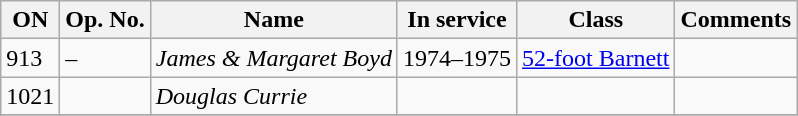<table class="wikitable">
<tr>
<th>ON</th>
<th>Op. No.</th>
<th>Name</th>
<th>In service</th>
<th>Class</th>
<th>Comments</th>
</tr>
<tr>
<td>913</td>
<td>–</td>
<td><em>James & Margaret Boyd</em></td>
<td>1974–1975</td>
<td><a href='#'>52-foot Barnett</a></td>
<td></td>
</tr>
<tr>
<td>1021</td>
<td></td>
<td><em>Douglas Currie</em></td>
<td></td>
<td></td>
<td></td>
</tr>
<tr>
</tr>
</table>
